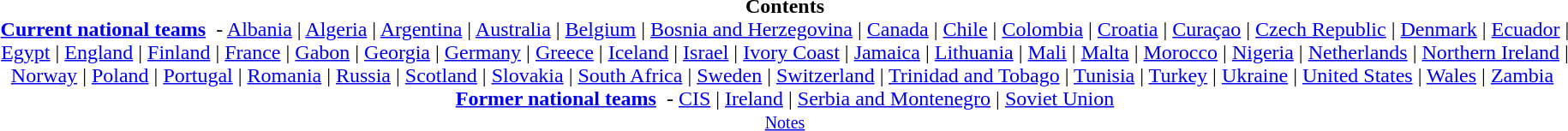<table class="toc" style="margin:1em auto;">
<tr>
<td align=center><strong>Contents</strong><br><div><strong><a href='#'>Current national teams</a></strong>  - <a href='#'>Albania</a> | <a href='#'>Algeria</a> | <a href='#'>Argentina</a> | <a href='#'>Australia</a> | <a href='#'>Belgium</a> | <a href='#'>Bosnia and Herzegovina</a> | <a href='#'>Canada</a> | <a href='#'>Chile</a> | <a href='#'>Colombia</a> | <a href='#'>Croatia</a> | <a href='#'>Curaçao</a> | <a href='#'>Czech Republic</a> | <a href='#'>Denmark</a> | <a href='#'>Ecuador</a> | <a href='#'>Egypt</a> | <a href='#'>England</a> | <a href='#'>Finland</a> | <a href='#'>France</a> | <a href='#'>Gabon</a> | <a href='#'>Georgia</a> | <a href='#'>Germany</a> | <a href='#'>Greece</a> | <a href='#'>Iceland</a> | <a href='#'>Israel</a> | <a href='#'>Ivory Coast</a> | <a href='#'>Jamaica</a> | <a href='#'>Lithuania</a> |  <a href='#'>Mali</a> | <a href='#'>Malta</a> | <a href='#'>Morocco</a> | <a href='#'>Nigeria</a> | <a href='#'>Netherlands</a> | <a href='#'>Northern Ireland</a> | <a href='#'>Norway</a> | <a href='#'>Poland</a> | <a href='#'>Portugal</a> | <a href='#'>Romania</a> | <a href='#'>Russia</a> | <a href='#'>Scotland</a> | <a href='#'>Slovakia</a> | <a href='#'>South Africa</a> | <a href='#'>Sweden</a> | <a href='#'>Switzerland</a> | <a href='#'>Trinidad and Tobago</a> | <a href='#'>Tunisia</a> | <a href='#'>Turkey</a> | <a href='#'>Ukraine</a> | <a href='#'>United States</a> | <a href='#'>Wales</a> | <a href='#'>Zambia</a> <br> <strong><a href='#'>Former national teams</a></strong>  - <a href='#'>CIS</a> | <a href='#'>Ireland</a> | <a href='#'>Serbia and Montenegro</a> | <a href='#'>Soviet Union</a></div><small><a href='#'>Notes</a></small></td>
</tr>
</table>
